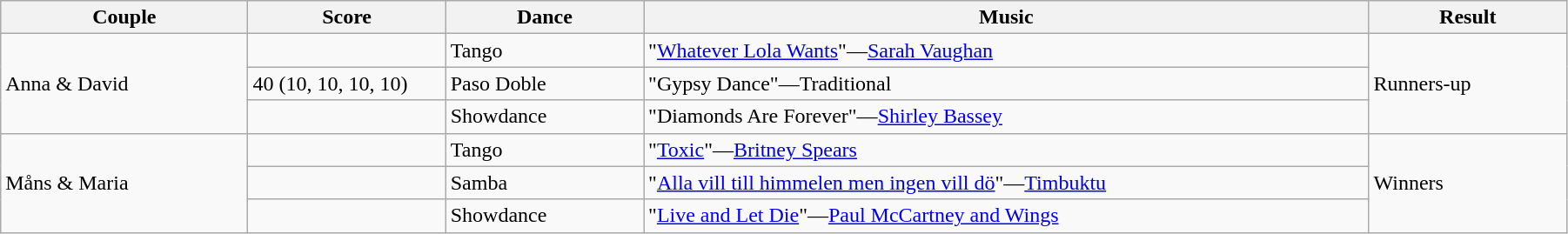<table class="wikitable sortable" style="width:95%; white-space:nowrap">
<tr>
<th style="width:15%">Couple</th>
<th style="width:12%">Score</th>
<th style="width:12%">Dance</th>
<th style="width:44%">Music</th>
<th style="width:12%">Result</th>
</tr>
<tr>
<td rowspan=3>Anna & David</td>
<td></td>
<td>Tango</td>
<td>"<a href='#'>Whatever Lola Wants</a>"—<a href='#'>Sarah Vaughan</a></td>
<td rowspan=3>Runners-up</td>
</tr>
<tr>
<td>40 (10, 10, 10, 10)</td>
<td>Paso Doble</td>
<td>"Gypsy Dance"—Traditional</td>
</tr>
<tr>
<td></td>
<td>Showdance</td>
<td>"Diamonds Are Forever"—<a href='#'>Shirley Bassey</a></td>
</tr>
<tr>
<td rowspan=3>Måns & Maria</td>
<td></td>
<td>Tango</td>
<td>"<a href='#'>Toxic</a>"—<a href='#'>Britney Spears</a></td>
<td rowspan=3>Winners</td>
</tr>
<tr>
<td></td>
<td>Samba</td>
<td>"<a href='#'>Alla vill till himmelen men ingen vill dö</a>"—<a href='#'>Timbuktu</a></td>
</tr>
<tr>
<td></td>
<td>Showdance</td>
<td>"<a href='#'>Live and Let Die</a>"—<a href='#'>Paul McCartney and Wings</a></td>
</tr>
</table>
